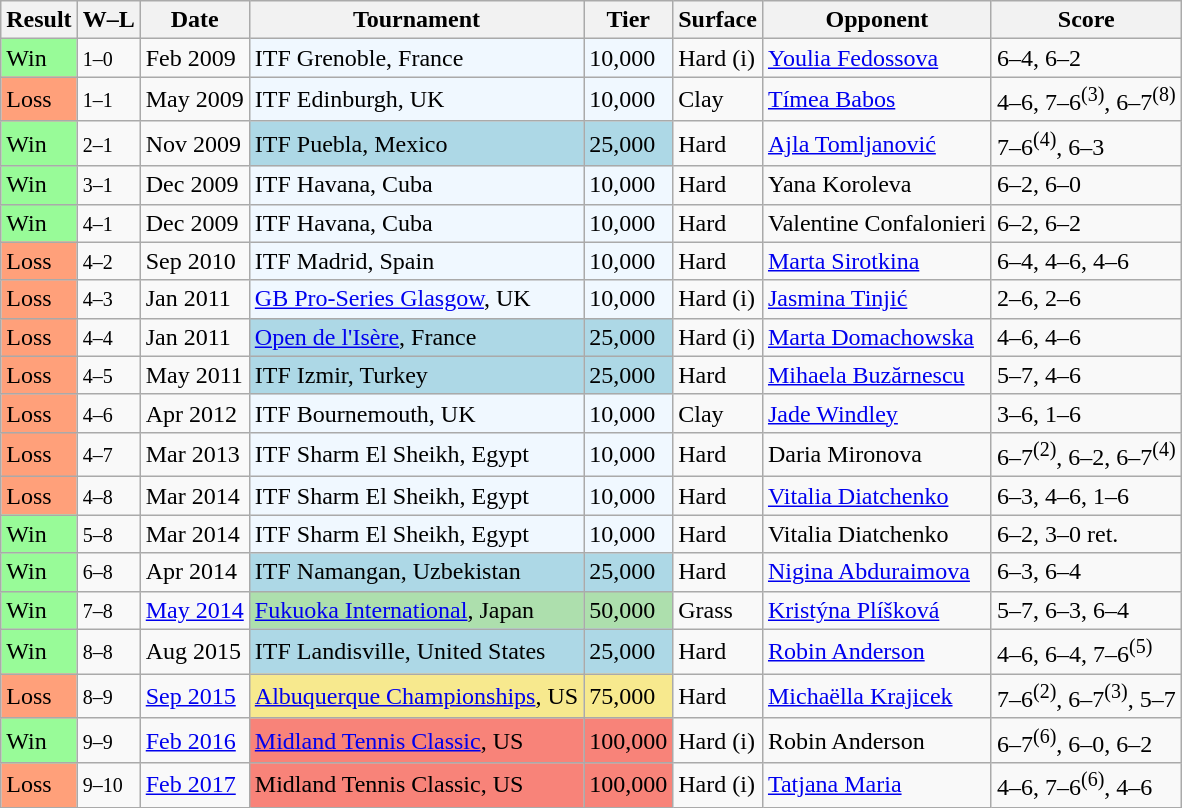<table class="sortable wikitable">
<tr>
<th>Result</th>
<th class="unsortable">W–L</th>
<th>Date</th>
<th>Tournament</th>
<th>Tier</th>
<th>Surface</th>
<th>Opponent</th>
<th class="unsortable">Score</th>
</tr>
<tr>
<td style="background:#98fb98;">Win</td>
<td><small>1–0</small></td>
<td>Feb 2009</td>
<td style="background:#f0f8ff;">ITF Grenoble, France</td>
<td style="background:#f0f8ff;">10,000</td>
<td>Hard (i)</td>
<td> <a href='#'>Youlia Fedossova</a></td>
<td>6–4, 6–2</td>
</tr>
<tr>
<td style="background:#ffa07a;">Loss</td>
<td><small>1–1</small></td>
<td>May 2009</td>
<td style="background:#f0f8ff;">ITF Edinburgh, UK</td>
<td style="background:#f0f8ff;">10,000</td>
<td>Clay</td>
<td> <a href='#'>Tímea Babos</a></td>
<td>4–6, 7–6<sup>(3)</sup>, 6–7<sup>(8)</sup></td>
</tr>
<tr>
<td style="background:#98fb98;">Win</td>
<td><small>2–1</small></td>
<td>Nov 2009</td>
<td style="background:lightblue;">ITF Puebla, Mexico</td>
<td style="background:lightblue;">25,000</td>
<td>Hard</td>
<td> <a href='#'>Ajla Tomljanović</a></td>
<td>7–6<sup>(4)</sup>, 6–3</td>
</tr>
<tr>
<td style="background:#98fb98;">Win</td>
<td><small>3–1</small></td>
<td>Dec 2009</td>
<td style="background:#f0f8ff;">ITF Havana, Cuba</td>
<td style="background:#f0f8ff;">10,000</td>
<td>Hard</td>
<td> Yana Koroleva</td>
<td>6–2, 6–0</td>
</tr>
<tr>
<td style="background:#98fb98;">Win</td>
<td><small>4–1</small></td>
<td>Dec 2009</td>
<td style="background:#f0f8ff;">ITF Havana, Cuba</td>
<td style="background:#f0f8ff;">10,000</td>
<td>Hard</td>
<td> Valentine Confalonieri</td>
<td>6–2, 6–2</td>
</tr>
<tr>
<td style="background:#ffa07a;">Loss</td>
<td><small>4–2</small></td>
<td>Sep 2010</td>
<td style="background:#f0f8ff;">ITF Madrid, Spain</td>
<td style="background:#f0f8ff;">10,000</td>
<td>Hard</td>
<td> <a href='#'>Marta Sirotkina</a></td>
<td>6–4, 4–6, 4–6</td>
</tr>
<tr>
<td style="background:#ffa07a;">Loss</td>
<td><small>4–3</small></td>
<td>Jan 2011</td>
<td style="background:#f0f8ff;"><a href='#'>GB Pro-Series Glasgow</a>, UK</td>
<td style="background:#f0f8ff;">10,000</td>
<td>Hard (i)</td>
<td> <a href='#'>Jasmina Tinjić</a></td>
<td>2–6, 2–6</td>
</tr>
<tr>
<td style="background:#ffa07a;">Loss</td>
<td><small>4–4</small></td>
<td>Jan 2011</td>
<td style="background:lightblue;"><a href='#'>Open de l'Isère</a>, France</td>
<td style="background:lightblue;">25,000</td>
<td>Hard (i)</td>
<td> <a href='#'>Marta Domachowska</a></td>
<td>4–6, 4–6</td>
</tr>
<tr>
<td style="background:#ffa07a;">Loss</td>
<td><small>4–5</small></td>
<td>May 2011</td>
<td style="background:lightblue;">ITF Izmir, Turkey</td>
<td style="background:lightblue;">25,000</td>
<td>Hard</td>
<td> <a href='#'>Mihaela Buzărnescu</a></td>
<td>5–7, 4–6</td>
</tr>
<tr>
<td style="background:#ffa07a;">Loss</td>
<td><small>4–6</small></td>
<td>Apr 2012</td>
<td style="background:#f0f8ff;">ITF Bournemouth, UK</td>
<td style="background:#f0f8ff;">10,000</td>
<td>Clay</td>
<td> <a href='#'>Jade Windley</a></td>
<td>3–6, 1–6</td>
</tr>
<tr>
<td style="background:#ffa07a;">Loss</td>
<td><small>4–7</small></td>
<td>Mar 2013</td>
<td style="background:#f0f8ff;">ITF Sharm El Sheikh, Egypt</td>
<td style="background:#f0f8ff;">10,000</td>
<td>Hard</td>
<td> Daria Mironova</td>
<td>6–7<sup>(2)</sup>, 6–2, 6–7<sup>(4)</sup></td>
</tr>
<tr>
<td style="background:#ffa07a;">Loss</td>
<td><small>4–8</small></td>
<td>Mar 2014</td>
<td style="background:#f0f8ff;">ITF Sharm El Sheikh, Egypt</td>
<td style="background:#f0f8ff;">10,000</td>
<td>Hard</td>
<td> <a href='#'>Vitalia Diatchenko</a></td>
<td>6–3, 4–6, 1–6</td>
</tr>
<tr>
<td style="background:#98fb98;">Win</td>
<td><small>5–8</small></td>
<td>Mar 2014</td>
<td style="background:#f0f8ff;">ITF Sharm El Sheikh, Egypt</td>
<td style="background:#f0f8ff;">10,000</td>
<td>Hard</td>
<td> Vitalia Diatchenko</td>
<td>6–2, 3–0 ret.</td>
</tr>
<tr>
<td style="background:#98fb98;">Win</td>
<td><small>6–8</small></td>
<td>Apr 2014</td>
<td style="background:lightblue;">ITF Namangan, Uzbekistan</td>
<td style="background:lightblue;">25,000</td>
<td>Hard</td>
<td> <a href='#'>Nigina Abduraimova</a></td>
<td>6–3, 6–4</td>
</tr>
<tr>
<td style="background:#98fb98;">Win</td>
<td><small>7–8</small></td>
<td><a href='#'>May 2014</a></td>
<td style="background:#addfad;"><a href='#'>Fukuoka International</a>, Japan</td>
<td style="background:#addfad;">50,000</td>
<td>Grass</td>
<td> <a href='#'>Kristýna Plíšková</a></td>
<td>5–7, 6–3, 6–4</td>
</tr>
<tr>
<td style="background:#98fb98;">Win</td>
<td><small>8–8</small></td>
<td>Aug 2015</td>
<td style="background:lightblue;">ITF Landisville, United States</td>
<td style="background:lightblue;">25,000</td>
<td>Hard</td>
<td> <a href='#'>Robin Anderson</a></td>
<td>4–6, 6–4, 7–6<sup>(5)</sup></td>
</tr>
<tr>
<td style="background:#ffa07a;">Loss</td>
<td><small>8–9</small></td>
<td><a href='#'>Sep 2015</a></td>
<td style="background:#f7e98e;"><a href='#'>Albuquerque Championships</a>, US</td>
<td style="background:#f7e98e;">75,000</td>
<td>Hard</td>
<td> <a href='#'>Michaëlla Krajicek</a></td>
<td>7–6<sup>(2)</sup>, 6–7<sup>(3)</sup>, 5–7</td>
</tr>
<tr>
<td style="background:#98fb98;">Win</td>
<td><small>9–9</small></td>
<td><a href='#'>Feb 2016</a></td>
<td style="background:#f88379;"><a href='#'>Midland Tennis Classic</a>, US</td>
<td style="background:#f88379;">100,000</td>
<td>Hard (i)</td>
<td> Robin Anderson</td>
<td>6–7<sup>(6)</sup>, 6–0, 6–2</td>
</tr>
<tr>
<td style="background:#ffa07a;">Loss</td>
<td><small>9–10</small></td>
<td><a href='#'>Feb 2017</a></td>
<td style="background:#f88379;">Midland Tennis Classic, US</td>
<td style="background:#f88379;">100,000</td>
<td>Hard (i)</td>
<td> <a href='#'>Tatjana Maria</a></td>
<td>4–6, 7–6<sup>(6)</sup>, 4–6</td>
</tr>
</table>
